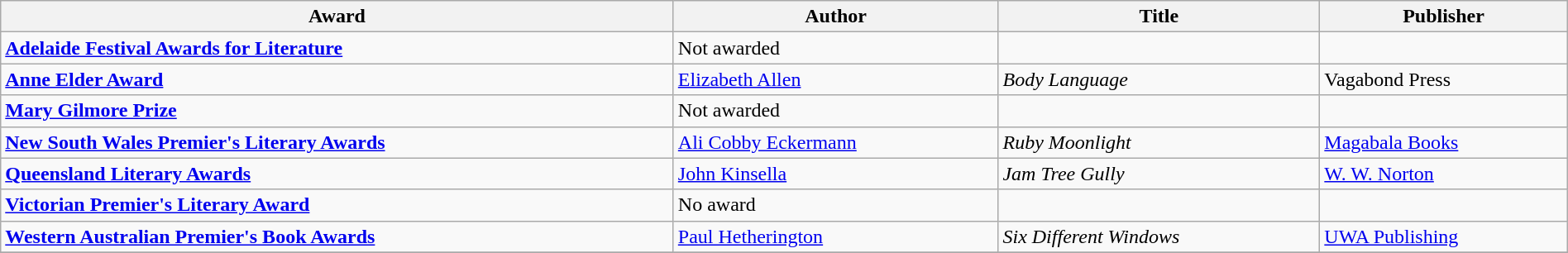<table class="wikitable" width=100%>
<tr>
<th>Award</th>
<th>Author</th>
<th>Title</th>
<th>Publisher</th>
</tr>
<tr>
<td><strong><a href='#'>Adelaide Festival Awards for Literature</a></strong></td>
<td>Not awarded</td>
<td></td>
<td></td>
</tr>
<tr>
<td><strong><a href='#'>Anne Elder Award</a></strong></td>
<td><a href='#'>Elizabeth Allen</a></td>
<td><em>Body Language</em></td>
<td>Vagabond Press</td>
</tr>
<tr>
<td><strong><a href='#'>Mary Gilmore Prize</a></strong></td>
<td>Not awarded</td>
<td></td>
<td></td>
</tr>
<tr>
<td><strong><a href='#'>New South Wales Premier's Literary Awards</a></strong></td>
<td><a href='#'>Ali Cobby Eckermann</a></td>
<td><em>Ruby Moonlight</em></td>
<td><a href='#'>Magabala Books</a></td>
</tr>
<tr>
<td><strong><a href='#'>Queensland Literary Awards</a></strong></td>
<td><a href='#'>John Kinsella</a></td>
<td><em>Jam Tree Gully</em></td>
<td><a href='#'>W. W. Norton</a></td>
</tr>
<tr>
<td><strong><a href='#'>Victorian Premier's Literary Award</a></strong></td>
<td>No award</td>
<td></td>
<td></td>
</tr>
<tr>
<td><strong><a href='#'>Western Australian Premier's Book Awards</a></strong></td>
<td><a href='#'>Paul Hetherington</a></td>
<td><em>Six Different Windows</em></td>
<td><a href='#'>UWA Publishing</a></td>
</tr>
<tr>
</tr>
</table>
